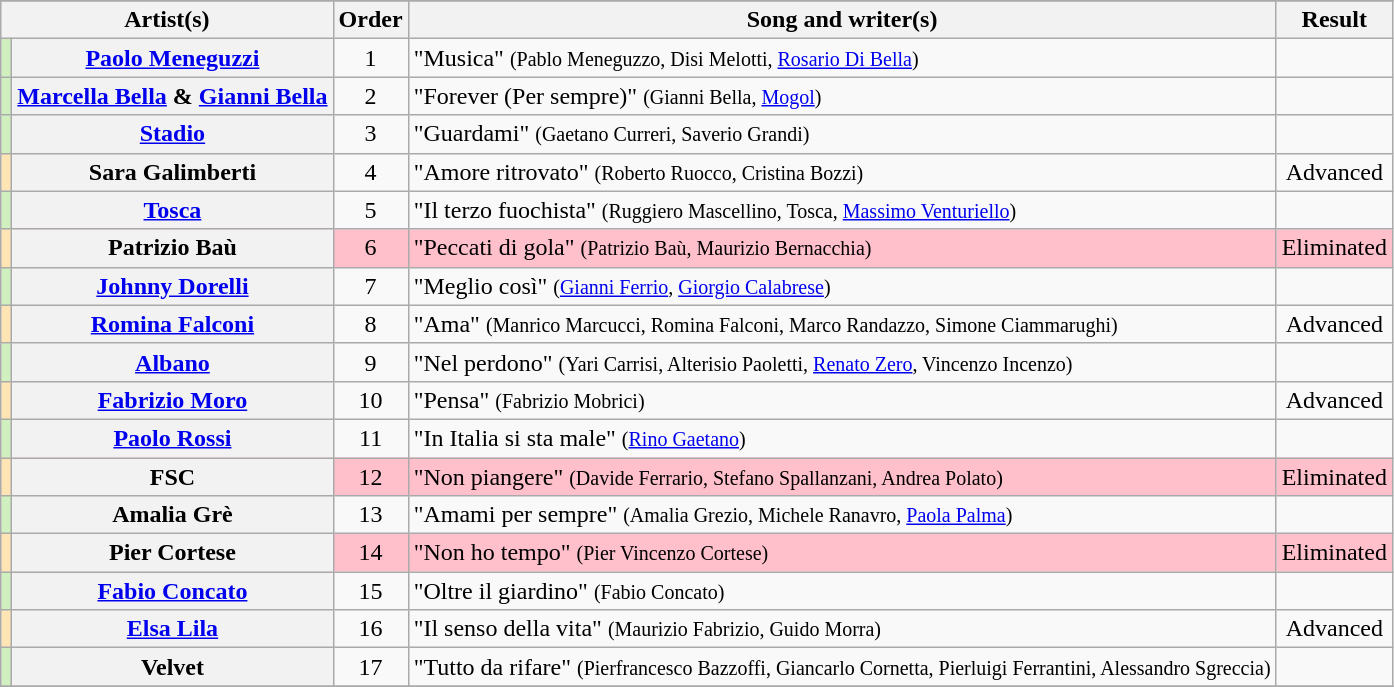<table class="wikitable plainrowheaders sortable">
<tr>
</tr>
<tr>
<th colspan="2">Artist(s)</th>
<th>Order</th>
<th>Song and writer(s)</th>
<th>Result</th>
</tr>
<tr>
<th style="background:#d0f0c0"></th>
<th scope="row"><a href='#'>Paolo Meneguzzi</a></th>
<td style="text-align:center;">1</td>
<td>"Musica" <small>(Pablo Meneguzzo, Disi Melotti, <a href='#'>Rosario Di Bella</a>)</small></td>
<td></td>
</tr>
<tr>
<th style="background:#d0f0c0"></th>
<th scope="row"><a href='#'>Marcella Bella</a> & <a href='#'>Gianni Bella</a></th>
<td style="text-align:center;">2</td>
<td>"Forever (Per sempre)" <small>(Gianni Bella, <a href='#'>Mogol</a>)</small></td>
<td></td>
</tr>
<tr>
<th style="background:#d0f0c0"></th>
<th scope="row"><a href='#'>Stadio</a></th>
<td style="text-align:center;">3</td>
<td>"Guardami" <small>(Gaetano Curreri, Saverio Grandi)</small></td>
<td></td>
</tr>
<tr>
<th style="background:#FFE5B4"></th>
<th scope="row">Sara Galimberti</th>
<td style="text-align:center;">4</td>
<td>"Amore ritrovato" <small>(Roberto Ruocco, Cristina Bozzi)</small></td>
<td style="text-align:center;">Advanced</td>
</tr>
<tr>
<th style="background:#d0f0c0"></th>
<th scope="row"><a href='#'>Tosca</a></th>
<td style="text-align:center;">5</td>
<td>"Il terzo fuochista" <small>(Ruggiero Mascellino, Tosca, <a href='#'>Massimo Venturiello</a>)</small></td>
<td></td>
</tr>
<tr style="background:pink;">
<th style="background:#FFE5B4"></th>
<th scope="row">Patrizio Baù</th>
<td style="text-align:center;">6</td>
<td>"Peccati di gola" <small>(Patrizio Baù, Maurizio Bernacchia)</small></td>
<td style="text-align:center;">Eliminated</td>
</tr>
<tr>
<th style="background:#d0f0c0"></th>
<th scope="row"><a href='#'>Johnny Dorelli</a></th>
<td style="text-align:center;">7</td>
<td>"Meglio così" <small>(<a href='#'>Gianni Ferrio</a>, <a href='#'>Giorgio Calabrese</a>)</small></td>
<td></td>
</tr>
<tr>
<th style="background:#FFE5B4"></th>
<th scope="row"><a href='#'>Romina Falconi</a></th>
<td style="text-align:center;">8</td>
<td>"Ama" <small>(Manrico Marcucci, Romina Falconi, Marco Randazzo, Simone Ciammarughi)</small></td>
<td style="text-align:center;">Advanced</td>
</tr>
<tr>
<th style="background:#d0f0c0"></th>
<th scope="row"><a href='#'>Albano</a></th>
<td style="text-align:center;">9</td>
<td>"Nel perdono" <small>(Yari Carrisi, Alterisio Paoletti, <a href='#'>Renato Zero</a>, Vincenzo Incenzo)</small></td>
<td></td>
</tr>
<tr>
<th style="background:#FFE5B4"></th>
<th scope="row"><a href='#'>Fabrizio Moro</a></th>
<td style="text-align:center;">10</td>
<td>"Pensa" <small>(Fabrizio Mobrici)</small></td>
<td style="text-align:center;">Advanced</td>
</tr>
<tr>
<th style="background:#d0f0c0"></th>
<th scope="row"><a href='#'>Paolo Rossi</a></th>
<td style="text-align:center;">11</td>
<td>"In Italia si sta male" <small>(<a href='#'>Rino Gaetano</a>)</small></td>
<td></td>
</tr>
<tr style="background:pink;">
<th style="background:#FFE5B4"></th>
<th scope="row">FSC</th>
<td style="text-align:center;">12</td>
<td>"Non piangere" <small>(Davide Ferrario, Stefano Spallanzani, Andrea Polato)</small></td>
<td style="text-align:center;">Eliminated</td>
</tr>
<tr>
<th style="background:#d0f0c0"></th>
<th scope="row">Amalia Grè</th>
<td style="text-align:center;">13</td>
<td>"Amami per sempre" <small>(Amalia Grezio, Michele Ranavro, <a href='#'>Paola Palma</a>)</small></td>
<td></td>
</tr>
<tr style="background:pink;">
<th style="background:#FFE5B4"></th>
<th scope="row">Pier Cortese</th>
<td style="text-align:center;">14</td>
<td>"Non ho tempo" <small>(Pier Vincenzo Cortese)</small></td>
<td style="text-align:center;">Eliminated</td>
</tr>
<tr>
<th style="background:#d0f0c0"></th>
<th scope="row"><a href='#'>Fabio Concato</a></th>
<td style="text-align:center;">15</td>
<td>"Oltre il giardino" <small>(Fabio Concato)</small></td>
<td></td>
</tr>
<tr>
<th style="background:#FFE5B4"></th>
<th scope="row"><a href='#'>Elsa Lila</a></th>
<td style="text-align:center;">16</td>
<td>"Il senso della vita" <small>(Maurizio Fabrizio, Guido Morra)</small></td>
<td style="text-align:center;">Advanced</td>
</tr>
<tr>
<th style="background:#d0f0c0"></th>
<th scope="row">Velvet</th>
<td style="text-align:center;">17</td>
<td>"Tutto da rifare" <small>(Pierfrancesco Bazzoffi, Giancarlo Cornetta, Pierluigi Ferrantini, Alessandro Sgreccia)</small></td>
<td></td>
</tr>
<tr>
</tr>
</table>
